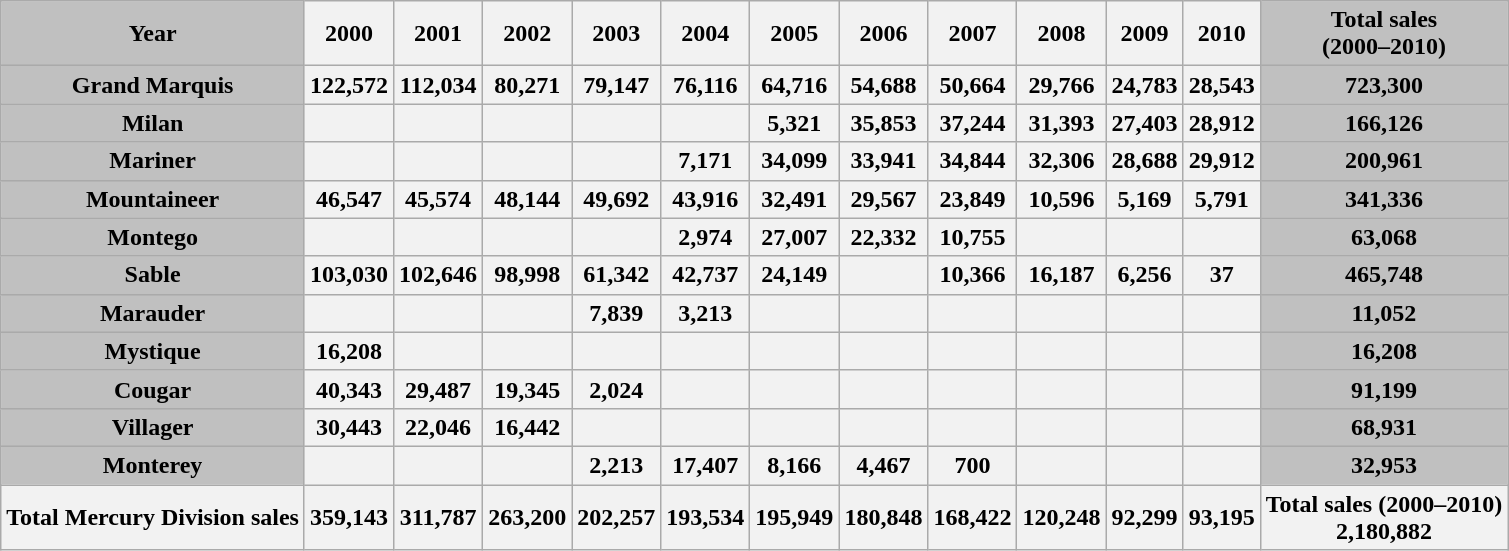<table class= "wikitable sortable">
<tr>
<th style="background:silver;">Year</th>
<th>2000</th>
<th>2001</th>
<th>2002</th>
<th>2003</th>
<th>2004</th>
<th>2005</th>
<th>2006</th>
<th>2007</th>
<th>2008</th>
<th>2009</th>
<th>2010</th>
<th style="background:silver;">Total sales<br>(2000–2010)</th>
</tr>
<tr>
<th style="background:silver;">Grand Marquis</th>
<th>122,572</th>
<th>112,034</th>
<th>80,271</th>
<th>79,147</th>
<th>76,116</th>
<th>64,716</th>
<th>54,688</th>
<th>50,664</th>
<th>29,766</th>
<th>24,783</th>
<th>28,543</th>
<th style="background:silver;">723,300</th>
</tr>
<tr>
<th style="background:silver;">Milan</th>
<th> </th>
<th> </th>
<th> </th>
<th> </th>
<th> </th>
<th>5,321</th>
<th>35,853</th>
<th>37,244</th>
<th>31,393</th>
<th>27,403</th>
<th>28,912</th>
<th style="background:silver;">166,126</th>
</tr>
<tr>
<th style="background:silver;">Mariner</th>
<th> </th>
<th> </th>
<th> </th>
<th> </th>
<th>7,171</th>
<th>34,099</th>
<th>33,941</th>
<th>34,844</th>
<th>32,306</th>
<th>28,688</th>
<th>29,912</th>
<th style="background:silver;">200,961</th>
</tr>
<tr>
<th style="background:silver;">Mountaineer</th>
<th>46,547</th>
<th>45,574</th>
<th>48,144</th>
<th>49,692</th>
<th>43,916</th>
<th>32,491</th>
<th>29,567</th>
<th>23,849</th>
<th>10,596</th>
<th>5,169</th>
<th>5,791</th>
<th style="background:silver;">341,336</th>
</tr>
<tr>
<th style="background:silver;">Montego</th>
<th> </th>
<th> </th>
<th> </th>
<th> </th>
<th>2,974</th>
<th>27,007</th>
<th>22,332</th>
<th>10,755</th>
<th> </th>
<th> </th>
<th> </th>
<th style="background:silver;">63,068</th>
</tr>
<tr>
<th style="background:silver;">Sable</th>
<th>103,030</th>
<th>102,646</th>
<th>98,998</th>
<th>61,342</th>
<th>42,737</th>
<th>24,149</th>
<th> </th>
<th>10,366</th>
<th>16,187</th>
<th>6,256</th>
<th>37</th>
<th style="background:silver;">465,748</th>
</tr>
<tr>
<th style="background:silver;">Marauder</th>
<th> </th>
<th> </th>
<th> </th>
<th>7,839</th>
<th>3,213</th>
<th> </th>
<th> </th>
<th> </th>
<th> </th>
<th> </th>
<th> </th>
<th style="background:silver;">11,052</th>
</tr>
<tr>
<th style="background:silver;">Mystique</th>
<th>16,208</th>
<th> </th>
<th> </th>
<th> </th>
<th> </th>
<th> </th>
<th> </th>
<th> </th>
<th> </th>
<th> </th>
<th> </th>
<th style="background:silver;">16,208</th>
</tr>
<tr>
<th style="background:silver;">Cougar</th>
<th>40,343</th>
<th>29,487</th>
<th>19,345</th>
<th>2,024</th>
<th> </th>
<th> </th>
<th> </th>
<th> </th>
<th> </th>
<th> </th>
<th> </th>
<th style="background:silver;">91,199</th>
</tr>
<tr>
<th style="background:silver;">Villager</th>
<th>30,443</th>
<th>22,046</th>
<th>16,442</th>
<th> </th>
<th> </th>
<th> </th>
<th> </th>
<th> </th>
<th> </th>
<th> </th>
<th> </th>
<th style="background:silver;">68,931</th>
</tr>
<tr>
<th style="background:silver;">Monterey</th>
<th> </th>
<th> </th>
<th> </th>
<th>2,213</th>
<th>17,407</th>
<th>8,166</th>
<th>4,467</th>
<th>700</th>
<th> </th>
<th> </th>
<th> </th>
<th style="background:silver;">32,953</th>
</tr>
<tr>
<th>Total Mercury Division sales</th>
<th>359,143</th>
<th>311,787</th>
<th>263,200</th>
<th>202,257</th>
<th>193,534</th>
<th>195,949</th>
<th>180,848</th>
<th>168,422</th>
<th>120,248</th>
<th>92,299</th>
<th>93,195</th>
<th>Total sales (2000–2010)<br>2,180,882</th>
</tr>
</table>
